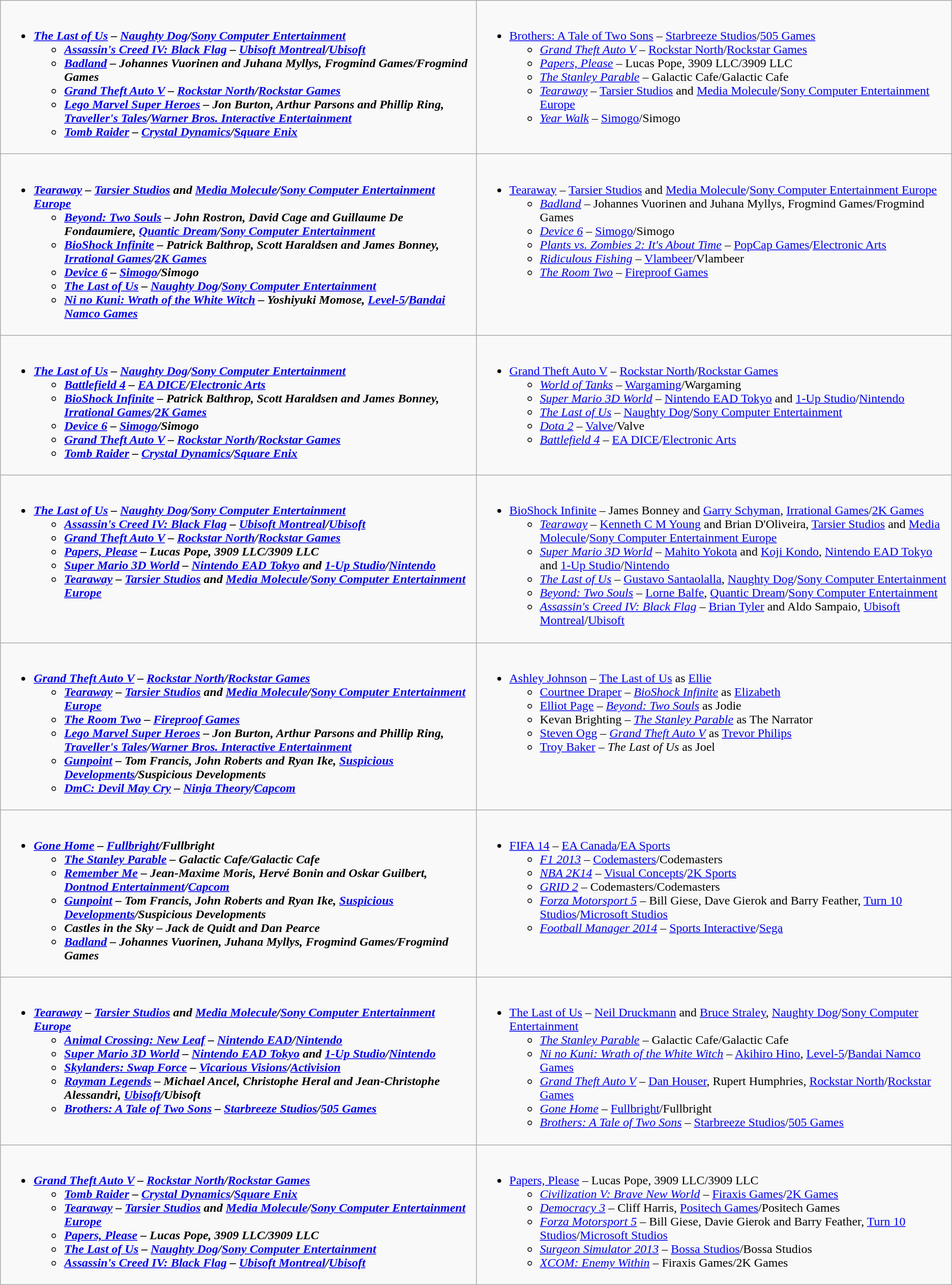<table class=wikitable>
<tr>
<td valign="top" width="50%"><br><ul><li><strong><em><a href='#'>The Last of Us</a><em> – <a href='#'>Naughty Dog</a>/<a href='#'>Sony Computer Entertainment</a><strong><ul><li></em><a href='#'>Assassin's Creed IV: Black Flag</a><em> – <a href='#'>Ubisoft Montreal</a>/<a href='#'>Ubisoft</a></li><li></em><a href='#'>Badland</a><em> – Johannes Vuorinen and Juhana Myllys, Frogmind Games/Frogmind Games</li><li></em><a href='#'>Grand Theft Auto V</a><em> – <a href='#'>Rockstar North</a>/<a href='#'>Rockstar Games</a></li><li></em><a href='#'>Lego Marvel Super Heroes</a><em> – Jon Burton, Arthur Parsons and Phillip Ring, <a href='#'>Traveller's Tales</a>/<a href='#'>Warner Bros. Interactive Entertainment</a></li><li></em><a href='#'>Tomb Raider</a><em> – <a href='#'>Crystal Dynamics</a>/<a href='#'>Square Enix</a></li></ul></li></ul></td>
<td valign="top"><br><ul><li></em></strong><a href='#'>Brothers: A Tale of Two Sons</a></em> – <a href='#'>Starbreeze Studios</a>/<a href='#'>505 Games</a></strong><ul><li><em><a href='#'>Grand Theft Auto V</a></em> – <a href='#'>Rockstar North</a>/<a href='#'>Rockstar Games</a></li><li><em><a href='#'>Papers, Please</a></em> – Lucas Pope, 3909 LLC/3909 LLC</li><li><em><a href='#'>The Stanley Parable</a></em> – Galactic Cafe/Galactic Cafe</li><li><em><a href='#'>Tearaway</a></em> – <a href='#'>Tarsier Studios</a> and <a href='#'>Media Molecule</a>/<a href='#'>Sony Computer Entertainment Europe</a></li><li><em><a href='#'>Year Walk</a></em> – <a href='#'>Simogo</a>/Simogo</li></ul></li></ul></td>
</tr>
<tr>
<td valign="top" width="50%"><br><ul><li><strong><em><a href='#'>Tearaway</a><em> – <a href='#'>Tarsier Studios</a> and <a href='#'>Media Molecule</a>/<a href='#'>Sony Computer Entertainment Europe</a><strong><ul><li></em><a href='#'>Beyond: Two Souls</a><em> – John Rostron, David Cage and Guillaume De Fondaumiere, <a href='#'>Quantic Dream</a>/<a href='#'>Sony Computer Entertainment</a></li><li></em><a href='#'>BioShock Infinite</a><em> – Patrick Balthrop, Scott Haraldsen and James Bonney, <a href='#'>Irrational Games</a>/<a href='#'>2K Games</a></li><li></em><a href='#'>Device 6</a><em> – <a href='#'>Simogo</a>/Simogo</li><li></em><a href='#'>The Last of Us</a><em> – <a href='#'>Naughty Dog</a>/<a href='#'>Sony Computer Entertainment</a></li><li></em><a href='#'>Ni no Kuni: Wrath of the White Witch</a><em> – Yoshiyuki Momose, <a href='#'>Level-5</a>/<a href='#'>Bandai Namco Games</a></li></ul></li></ul></td>
<td valign="top"><br><ul><li></em></strong><a href='#'>Tearaway</a></em> – <a href='#'>Tarsier Studios</a> and <a href='#'>Media Molecule</a>/<a href='#'>Sony Computer Entertainment Europe</a></strong><ul><li><em><a href='#'>Badland</a></em> – Johannes Vuorinen and Juhana Myllys, Frogmind Games/Frogmind Games</li><li><em><a href='#'>Device 6</a></em> – <a href='#'>Simogo</a>/Simogo</li><li><em><a href='#'>Plants vs. Zombies 2: It's About Time</a></em> – <a href='#'>PopCap Games</a>/<a href='#'>Electronic Arts</a></li><li><em><a href='#'>Ridiculous Fishing</a></em> – <a href='#'>Vlambeer</a>/Vlambeer</li><li><em><a href='#'>The Room Two</a></em> – <a href='#'>Fireproof Games</a></li></ul></li></ul></td>
</tr>
<tr>
<td valign="top" width="50%"><br><ul><li><strong><em><a href='#'>The Last of Us</a><em> – <a href='#'>Naughty Dog</a>/<a href='#'>Sony Computer Entertainment</a><strong><ul><li></em><a href='#'>Battlefield 4</a><em> – <a href='#'>EA DICE</a>/<a href='#'>Electronic Arts</a></li><li></em><a href='#'>BioShock Infinite</a><em> – Patrick Balthrop, Scott Haraldsen and James Bonney, <a href='#'>Irrational Games</a>/<a href='#'>2K Games</a></li><li></em><a href='#'>Device 6</a><em> – <a href='#'>Simogo</a>/Simogo</li><li></em><a href='#'>Grand Theft Auto V</a><em> – <a href='#'>Rockstar North</a>/<a href='#'>Rockstar Games</a></li><li></em><a href='#'>Tomb Raider</a><em> – <a href='#'>Crystal Dynamics</a>/<a href='#'>Square Enix</a></li></ul></li></ul></td>
<td valign="top"><br><ul><li></em></strong><a href='#'>Grand Theft Auto V</a></em> – <a href='#'>Rockstar North</a>/<a href='#'>Rockstar Games</a></strong><ul><li><em><a href='#'>World of Tanks</a></em> – <a href='#'>Wargaming</a>/Wargaming</li><li><em><a href='#'>Super Mario 3D World</a></em> – <a href='#'>Nintendo EAD Tokyo</a> and <a href='#'>1-Up Studio</a>/<a href='#'>Nintendo</a></li><li><em><a href='#'>The Last of Us</a></em> – <a href='#'>Naughty Dog</a>/<a href='#'>Sony Computer Entertainment</a></li><li><em><a href='#'>Dota 2</a></em> – <a href='#'>Valve</a>/Valve</li><li><em><a href='#'>Battlefield 4</a></em> – <a href='#'>EA DICE</a>/<a href='#'>Electronic Arts</a></li></ul></li></ul></td>
</tr>
<tr>
<td valign="top" width="50%"><br><ul><li><strong><em><a href='#'>The Last of Us</a><em> – <a href='#'>Naughty Dog</a>/<a href='#'>Sony Computer Entertainment</a><strong><ul><li></em><a href='#'>Assassin's Creed IV: Black Flag</a><em> – <a href='#'>Ubisoft Montreal</a>/<a href='#'>Ubisoft</a></li><li></em><a href='#'>Grand Theft Auto V</a><em> – <a href='#'>Rockstar North</a>/<a href='#'>Rockstar Games</a></li><li></em><a href='#'>Papers, Please</a><em> – Lucas Pope, 3909 LLC/3909 LLC</li><li></em><a href='#'>Super Mario 3D World</a><em> – <a href='#'>Nintendo EAD Tokyo</a> and <a href='#'>1-Up Studio</a>/<a href='#'>Nintendo</a></li><li></em><a href='#'>Tearaway</a><em> – <a href='#'>Tarsier Studios</a> and <a href='#'>Media Molecule</a>/<a href='#'>Sony Computer Entertainment Europe</a></li></ul></li></ul></td>
<td valign="top"><br><ul><li></em></strong><a href='#'>BioShock Infinite</a></em> – James Bonney and <a href='#'>Garry Schyman</a>, <a href='#'>Irrational Games</a>/<a href='#'>2K Games</a></strong><ul><li><em><a href='#'>Tearaway</a></em> – <a href='#'>Kenneth C M Young</a> and Brian D'Oliveira, <a href='#'>Tarsier Studios</a> and <a href='#'>Media Molecule</a>/<a href='#'>Sony Computer Entertainment Europe</a></li><li><em><a href='#'>Super Mario 3D World</a></em> – <a href='#'>Mahito Yokota</a> and <a href='#'>Koji Kondo</a>, <a href='#'>Nintendo EAD Tokyo</a> and <a href='#'>1-Up Studio</a>/<a href='#'>Nintendo</a></li><li><em><a href='#'>The Last of Us</a></em> – <a href='#'>Gustavo Santaolalla</a>, <a href='#'>Naughty Dog</a>/<a href='#'>Sony Computer Entertainment</a></li><li><em><a href='#'>Beyond: Two Souls</a></em> – <a href='#'>Lorne Balfe</a>, <a href='#'>Quantic Dream</a>/<a href='#'>Sony Computer Entertainment</a></li><li><em><a href='#'>Assassin's Creed IV: Black Flag</a></em> – <a href='#'>Brian Tyler</a> and Aldo Sampaio, <a href='#'>Ubisoft Montreal</a>/<a href='#'>Ubisoft</a></li></ul></li></ul></td>
</tr>
<tr>
<td valign="top" width="50%"><br><ul><li><strong><em><a href='#'>Grand Theft Auto V</a><em> – <a href='#'>Rockstar North</a>/<a href='#'>Rockstar Games</a><strong><ul><li></em><a href='#'>Tearaway</a><em> – <a href='#'>Tarsier Studios</a> and <a href='#'>Media Molecule</a>/<a href='#'>Sony Computer Entertainment Europe</a></li><li></em><a href='#'>The Room Two</a><em> – <a href='#'>Fireproof Games</a></li><li></em><a href='#'>Lego Marvel Super Heroes</a><em> – Jon Burton, Arthur Parsons and Phillip Ring, <a href='#'>Traveller's Tales</a>/<a href='#'>Warner Bros. Interactive Entertainment</a></li><li></em><a href='#'>Gunpoint</a><em> – Tom Francis, John Roberts and Ryan Ike, <a href='#'>Suspicious Developments</a>/Suspicious Developments</li><li></em><a href='#'>DmC: Devil May Cry</a><em> – <a href='#'>Ninja Theory</a>/<a href='#'>Capcom</a></li></ul></li></ul></td>
<td valign="top"><br><ul><li></strong><a href='#'>Ashley Johnson</a> –<strong> </em></strong><a href='#'>The Last of Us</a></em> as <a href='#'>Ellie</a></strong><ul><li><a href='#'>Courtnee Draper</a> – <em><a href='#'>BioShock Infinite</a></em> as <a href='#'>Elizabeth</a></li><li><a href='#'>Elliot Page</a> – <em><a href='#'>Beyond: Two Souls</a></em> as Jodie</li><li>Kevan Brighting – <em><a href='#'>The Stanley Parable</a></em> as The Narrator</li><li><a href='#'>Steven Ogg</a> – <em><a href='#'>Grand Theft Auto V</a></em> as <a href='#'>Trevor Philips</a></li><li><a href='#'>Troy Baker</a> – <em>The Last of Us</em> as Joel</li></ul></li></ul></td>
</tr>
<tr>
<td valign="top" width="50%"><br><ul><li><strong><em><a href='#'>Gone Home</a><em> – <a href='#'>Fullbright</a>/Fullbright<strong><ul><li></em><a href='#'>The Stanley Parable</a><em> – Galactic Cafe/Galactic Cafe</li><li></em><a href='#'>Remember Me</a><em> – Jean-Maxime Moris, Hervé Bonin and Oskar Guilbert, <a href='#'>Dontnod Entertainment</a>/<a href='#'>Capcom</a></li><li></em><a href='#'>Gunpoint</a><em> – Tom Francis, John Roberts and Ryan Ike, <a href='#'>Suspicious Developments</a>/Suspicious Developments</li><li></em>Castles in the Sky<em> – Jack de Quidt and Dan Pearce</li><li></em><a href='#'>Badland</a><em> – Johannes Vuorinen, Juhana Myllys, Frogmind Games/Frogmind Games</li></ul></li></ul></td>
<td valign="top"><br><ul><li></em></strong><a href='#'>FIFA 14</a></em> – <a href='#'>EA Canada</a>/<a href='#'>EA Sports</a></strong><ul><li><em><a href='#'>F1 2013</a></em> – <a href='#'>Codemasters</a>/Codemasters</li><li><em><a href='#'>NBA 2K14</a></em> – <a href='#'>Visual Concepts</a>/<a href='#'>2K Sports</a></li><li><em><a href='#'>GRID 2</a></em> – Codemasters/Codemasters</li><li><em><a href='#'>Forza Motorsport 5</a></em> – Bill Giese, Dave Gierok and Barry Feather, <a href='#'>Turn 10 Studios</a>/<a href='#'>Microsoft Studios</a></li><li><em><a href='#'>Football Manager 2014</a></em> – <a href='#'>Sports Interactive</a>/<a href='#'>Sega</a></li></ul></li></ul></td>
</tr>
<tr>
<td valign="top" width="50%"><br><ul><li><strong><em><a href='#'>Tearaway</a><em> – <a href='#'>Tarsier Studios</a> and <a href='#'>Media Molecule</a>/<a href='#'>Sony Computer Entertainment Europe</a><strong><ul><li></em><a href='#'>Animal Crossing: New Leaf</a><em> – <a href='#'>Nintendo EAD</a>/<a href='#'>Nintendo</a></li><li></em><a href='#'>Super Mario 3D World</a><em> – <a href='#'>Nintendo EAD Tokyo</a> and <a href='#'>1-Up Studio</a>/<a href='#'>Nintendo</a></li><li></em><a href='#'>Skylanders: Swap Force</a><em> – <a href='#'>Vicarious Visions</a>/<a href='#'>Activision</a></li><li></em><a href='#'>Rayman Legends</a><em> – Michael Ancel, Christophe Heral and Jean-Christophe Alessandri, <a href='#'>Ubisoft</a>/Ubisoft</li><li></em><a href='#'>Brothers: A Tale of Two Sons</a><em> – <a href='#'>Starbreeze Studios</a>/<a href='#'>505 Games</a></li></ul></li></ul></td>
<td valign="top"><br><ul><li></em></strong><a href='#'>The Last of Us</a></em> – <a href='#'>Neil Druckmann</a> and <a href='#'>Bruce Straley</a>, <a href='#'>Naughty Dog</a>/<a href='#'>Sony Computer Entertainment</a></strong><ul><li><em><a href='#'>The Stanley Parable</a></em> – Galactic Cafe/Galactic Cafe</li><li><em><a href='#'>Ni no Kuni: Wrath of the White Witch</a></em> – <a href='#'>Akihiro Hino</a>, <a href='#'>Level-5</a>/<a href='#'>Bandai Namco Games</a></li><li><em><a href='#'>Grand Theft Auto V</a></em> – <a href='#'>Dan Houser</a>, Rupert Humphries, <a href='#'>Rockstar North</a>/<a href='#'>Rockstar Games</a></li><li><em><a href='#'>Gone Home</a></em> – <a href='#'>Fullbright</a>/Fullbright</li><li><em><a href='#'>Brothers: A Tale of Two Sons</a></em> – <a href='#'>Starbreeze Studios</a>/<a href='#'>505 Games</a></li></ul></li></ul></td>
</tr>
<tr>
<td valign="top" width="50%"><br><ul><li><strong><em><a href='#'>Grand Theft Auto V</a><em> – <a href='#'>Rockstar North</a>/<a href='#'>Rockstar Games</a><strong><ul><li></em><a href='#'>Tomb Raider</a><em> – <a href='#'>Crystal Dynamics</a>/<a href='#'>Square Enix</a></li><li></em><a href='#'>Tearaway</a><em> – <a href='#'>Tarsier Studios</a> and <a href='#'>Media Molecule</a>/<a href='#'>Sony Computer Entertainment Europe</a></li><li></em><a href='#'>Papers, Please</a><em> – Lucas Pope, 3909 LLC/3909 LLC</li><li></em><a href='#'>The Last of Us</a><em> – <a href='#'>Naughty Dog</a>/<a href='#'>Sony Computer Entertainment</a></li><li></em><a href='#'>Assassin's Creed IV: Black Flag</a><em> – <a href='#'>Ubisoft Montreal</a>/<a href='#'>Ubisoft</a></li></ul></li></ul></td>
<td valign="top"><br><ul><li></em></strong><a href='#'>Papers, Please</a></em> – Lucas Pope, 3909 LLC/3909 LLC</strong><ul><li><em><a href='#'>Civilization V: Brave New World</a></em> – <a href='#'>Firaxis Games</a>/<a href='#'>2K Games</a></li><li><em><a href='#'>Democracy 3</a></em> – Cliff Harris, <a href='#'>Positech Games</a>/Positech Games</li><li><em><a href='#'>Forza Motorsport 5</a></em> – Bill Giese, Davie Gierok and Barry Feather, <a href='#'>Turn 10 Studios</a>/<a href='#'>Microsoft Studios</a></li><li><em><a href='#'>Surgeon Simulator 2013</a></em> – <a href='#'>Bossa Studios</a>/Bossa Studios</li><li><em><a href='#'>XCOM: Enemy Within</a></em> – Firaxis Games/2K Games</li></ul></li></ul></td>
</tr>
</table>
